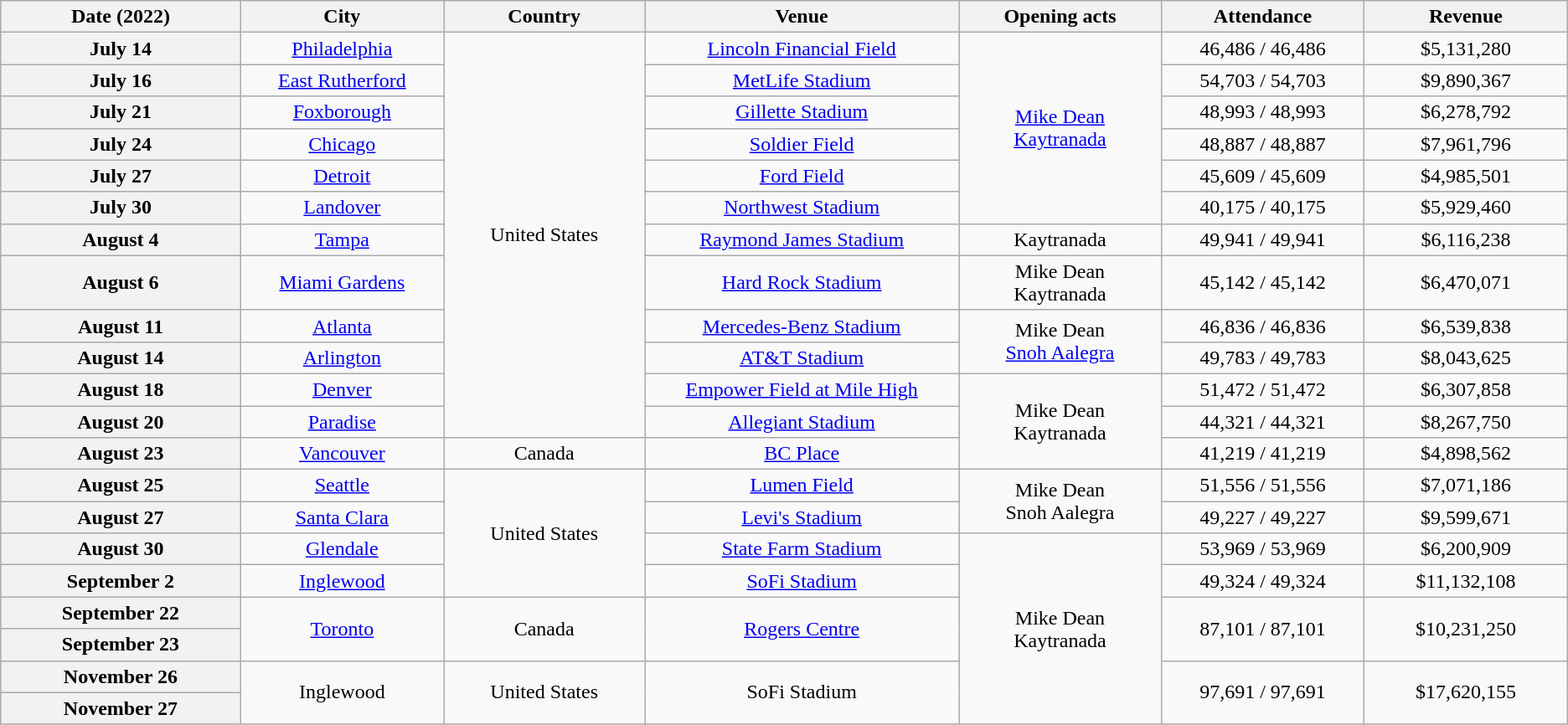<table class="wikitable plainrowheaders" style="text-align:center;">
<tr>
<th scope="col" style="width:12em;">Date (2022)</th>
<th scope="col" style="width:10em;">City</th>
<th scope="col" style="width:10em;">Country</th>
<th scope="col" style="width:16em;">Venue</th>
<th scope="col" style="width:10em;">Opening acts</th>
<th scope="col" style="width:10em;">Attendance</th>
<th scope="col" style="width:10em;">Revenue</th>
</tr>
<tr>
<th scope="row" style="text-align:center;">July 14</th>
<td><a href='#'>Philadelphia</a></td>
<td rowspan="12">United States</td>
<td><a href='#'>Lincoln Financial Field</a></td>
<td rowspan="6"><a href='#'>Mike Dean</a><br><a href='#'>Kaytranada</a></td>
<td>46,486 / 46,486</td>
<td>$5,131,280</td>
</tr>
<tr>
<th scope="row" style="text-align:center;">July 16</th>
<td><a href='#'>East Rutherford</a></td>
<td><a href='#'>MetLife Stadium</a></td>
<td>54,703 / 54,703</td>
<td>$9,890,367</td>
</tr>
<tr>
<th scope="row" style="text-align:center;">July 21</th>
<td><a href='#'>Foxborough</a> </td>
<td><a href='#'>Gillette Stadium</a></td>
<td>48,993 / 48,993</td>
<td>$6,278,792</td>
</tr>
<tr>
<th scope="row" style="text-align:center;">July 24</th>
<td><a href='#'>Chicago</a></td>
<td><a href='#'>Soldier Field</a></td>
<td>48,887 / 48,887</td>
<td>$7,961,796</td>
</tr>
<tr>
<th scope="row" style="text-align:center;">July 27</th>
<td><a href='#'>Detroit</a></td>
<td><a href='#'>Ford Field</a></td>
<td>45,609 / 45,609</td>
<td>$4,985,501</td>
</tr>
<tr>
<th scope="row" style="text-align:center;">July 30</th>
<td><a href='#'>Landover</a></td>
<td><a href='#'>Northwest Stadium</a></td>
<td>40,175 / 40,175</td>
<td>$5,929,460</td>
</tr>
<tr>
<th scope="row" style="text-align:center;">August 4</th>
<td><a href='#'>Tampa</a></td>
<td><a href='#'>Raymond James Stadium</a></td>
<td>Kaytranada</td>
<td>49,941 / 49,941</td>
<td>$6,116,238</td>
</tr>
<tr>
<th scope="row" style="text-align:center;">August 6</th>
<td><a href='#'>Miami Gardens</a></td>
<td><a href='#'>Hard Rock Stadium</a></td>
<td>Mike Dean<br>Kaytranada</td>
<td>45,142 / 45,142</td>
<td>$6,470,071</td>
</tr>
<tr>
<th scope="row" style="text-align:center;">August 11</th>
<td><a href='#'>Atlanta</a></td>
<td><a href='#'>Mercedes-Benz Stadium</a></td>
<td rowspan="2">Mike Dean<br><a href='#'>Snoh Aalegra</a></td>
<td>46,836 / 46,836</td>
<td>$6,539,838</td>
</tr>
<tr>
<th scope="row" style="text-align:center;">August 14</th>
<td><a href='#'>Arlington</a></td>
<td><a href='#'>AT&T Stadium</a></td>
<td>49,783 / 49,783</td>
<td>$8,043,625</td>
</tr>
<tr>
<th scope="row" style="text-align:center;">August 18</th>
<td><a href='#'>Denver</a></td>
<td><a href='#'>Empower Field at Mile High</a></td>
<td rowspan="3">Mike Dean<br>Kaytranada</td>
<td>51,472 / 51,472</td>
<td>$6,307,858</td>
</tr>
<tr>
<th scope="row" style="text-align:center;">August 20</th>
<td><a href='#'>Paradise</a></td>
<td><a href='#'>Allegiant Stadium</a></td>
<td>44,321 / 44,321</td>
<td>$8,267,750</td>
</tr>
<tr>
<th scope="row" style="text-align:center;">August 23</th>
<td><a href='#'>Vancouver</a></td>
<td>Canada</td>
<td><a href='#'>BC Place</a></td>
<td>41,219 / 41,219</td>
<td>$4,898,562</td>
</tr>
<tr>
<th scope="row" style="text-align:center;">August 25</th>
<td><a href='#'>Seattle</a></td>
<td rowspan="4">United States</td>
<td><a href='#'>Lumen Field</a></td>
<td rowspan="2">Mike Dean<br>Snoh Aalegra</td>
<td>51,556 / 51,556</td>
<td>$7,071,186</td>
</tr>
<tr>
<th scope="row" style="text-align:center;">August 27</th>
<td><a href='#'>Santa Clara</a></td>
<td><a href='#'>Levi's Stadium</a></td>
<td>49,227 / 49,227</td>
<td>$9,599,671</td>
</tr>
<tr>
<th scope="row" style="text-align:center;">August 30</th>
<td><a href='#'>Glendale</a></td>
<td><a href='#'>State Farm Stadium</a></td>
<td rowspan="6">Mike Dean<br>Kaytranada</td>
<td>53,969 / 53,969</td>
<td>$6,200,909</td>
</tr>
<tr>
<th scope="row" style="text-align:center;">September 2</th>
<td><a href='#'>Inglewood</a></td>
<td><a href='#'>SoFi Stadium</a></td>
<td>49,324 / 49,324</td>
<td>$11,132,108</td>
</tr>
<tr>
<th scope="row" style="text-align:center;">September 22</th>
<td rowspan="2"><a href='#'>Toronto</a></td>
<td rowspan="2">Canada</td>
<td rowspan="2"><a href='#'>Rogers Centre</a></td>
<td rowspan="2">87,101 / 87,101</td>
<td rowspan="2">$10,231,250</td>
</tr>
<tr>
<th scope="row" style="text-align:center;">September 23</th>
</tr>
<tr>
<th scope="row" style="text-align:center;">November 26</th>
<td rowspan="2">Inglewood</td>
<td rowspan="2">United States</td>
<td rowspan="2">SoFi Stadium</td>
<td rowspan="2">97,691 / 97,691</td>
<td rowspan="2">$17,620,155</td>
</tr>
<tr>
<th scope="row" style="text-align:center;">November 27</th>
</tr>
</table>
